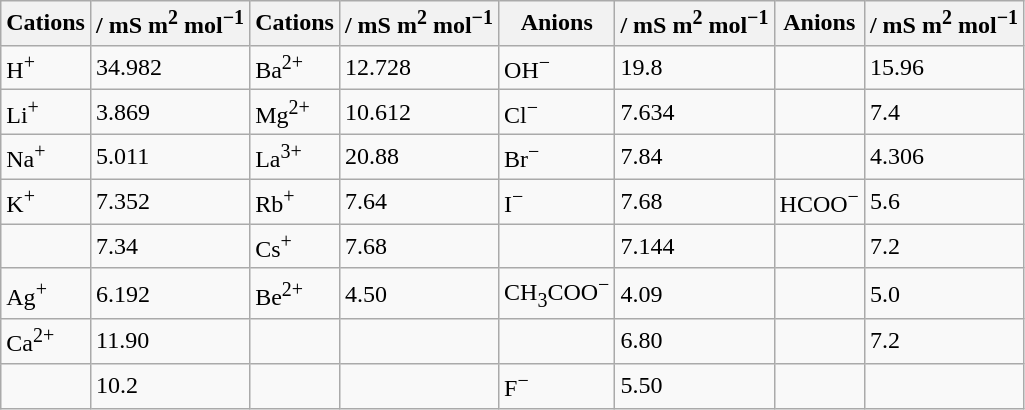<table class="wikitable">
<tr>
<th>Cations</th>
<th> / mS m<sup>2</sup> mol<sup>−1</sup></th>
<th>Cations</th>
<th> / mS m<sup>2</sup> mol<sup>−1</sup></th>
<th>Anions</th>
<th> / mS m<sup>2</sup> mol<sup>−1</sup></th>
<th>Anions</th>
<th> / mS m<sup>2</sup> mol<sup>−1</sup></th>
</tr>
<tr>
<td>H<sup>+</sup></td>
<td>34.982</td>
<td>Ba<sup>2+</sup></td>
<td>12.728</td>
<td>OH<sup>−</sup></td>
<td>19.8</td>
<td></td>
<td>15.96</td>
</tr>
<tr>
<td>Li<sup>+</sup></td>
<td>3.869</td>
<td>Mg<sup>2+</sup></td>
<td>10.612</td>
<td>Cl<sup>−</sup></td>
<td>7.634</td>
<td></td>
<td>7.4</td>
</tr>
<tr>
<td>Na<sup>+</sup></td>
<td>5.011</td>
<td>La<sup>3+</sup></td>
<td>20.88</td>
<td>Br<sup>−</sup></td>
<td>7.84</td>
<td></td>
<td>4.306</td>
</tr>
<tr>
<td>K<sup>+</sup></td>
<td>7.352</td>
<td>Rb<sup>+</sup></td>
<td>7.64</td>
<td>I<sup>−</sup></td>
<td>7.68</td>
<td>HCOO<sup>−</sup></td>
<td>5.6</td>
</tr>
<tr>
<td></td>
<td>7.34</td>
<td>Cs<sup>+</sup></td>
<td>7.68</td>
<td></td>
<td>7.144</td>
<td></td>
<td>7.2</td>
</tr>
<tr>
<td>Ag<sup>+</sup></td>
<td>6.192</td>
<td>Be<sup>2+</sup></td>
<td>4.50</td>
<td>CH<sub>3</sub>COO<sup>−</sup></td>
<td>4.09</td>
<td></td>
<td>5.0</td>
</tr>
<tr>
<td>Ca<sup>2+</sup></td>
<td>11.90</td>
<td></td>
<td></td>
<td></td>
<td>6.80</td>
<td></td>
<td>7.2</td>
</tr>
<tr>
<td></td>
<td>10.2</td>
<td></td>
<td></td>
<td>F<sup>−</sup></td>
<td>5.50</td>
<td></td>
<td></td>
</tr>
</table>
